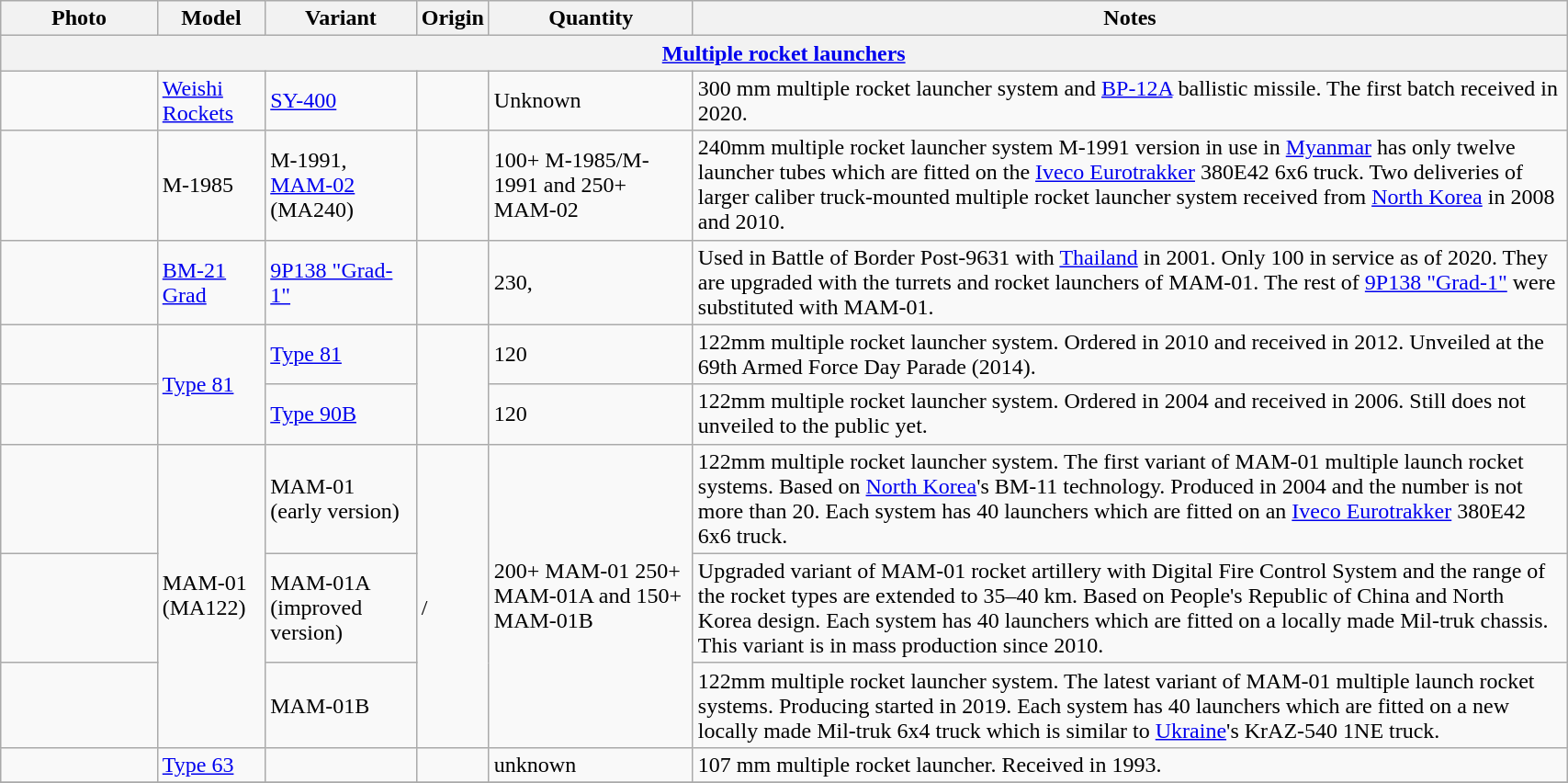<table class="wikitable" style="width:90%;">
<tr>
<th width="10%">Photo</th>
<th>Model</th>
<th>Variant</th>
<th>Origin</th>
<th>Quantity</th>
<th>Notes</th>
</tr>
<tr>
<th colspan="7"><a href='#'>Multiple rocket launchers</a></th>
</tr>
<tr>
<td></td>
<td><a href='#'>Weishi Rockets</a></td>
<td><a href='#'>SY-400</a></td>
<td>  </td>
<td>Unknown</td>
<td>300 mm multiple rocket launcher system and <a href='#'>BP-12A</a> ballistic missile. The first batch received in 2020.</td>
</tr>
<tr>
<td></td>
<td>M-1985</td>
<td>M-1991,<br><a href='#'>MAM-02</a><br>(MA240)</td>
<td><br></td>
<td>100+ M-1985/M-1991 and 250+ MAM-02</td>
<td>240mm multiple rocket launcher system M-1991 version in use in <a href='#'>Myanmar</a> has only twelve launcher tubes which are fitted on the <a href='#'>Iveco Eurotrakker</a> 380E42 6x6 truck. Two deliveries of larger caliber truck-mounted multiple rocket launcher system received from <a href='#'>North Korea</a> in 2008 and 2010.</td>
</tr>
<tr>
<td></td>
<td><a href='#'>BM-21 Grad</a></td>
<td><a href='#'>9P138 "Grad-1"</a></td>
<td></td>
<td>230,</td>
<td>Used in Battle of Border Post-9631 with <a href='#'>Thailand</a> in 2001. Only 100 in service as of 2020. They are upgraded with the turrets and rocket launchers of MAM-01. The rest of <a href='#'>9P138 "Grad-1"</a> were substituted with MAM-01.</td>
</tr>
<tr>
<td></td>
<td rowspan="2"><a href='#'>Type 81</a></td>
<td><a href='#'>Type 81</a></td>
<td rowspan="2">  </td>
<td>120</td>
<td>122mm multiple rocket launcher system. Ordered in 2010 and received in 2012. Unveiled at the 69th Armed Force Day Parade (2014).</td>
</tr>
<tr>
<td></td>
<td><a href='#'>Type 90B</a></td>
<td>120</td>
<td>122mm multiple rocket launcher system. Ordered in 2004 and received in 2006. Still does not unveiled to the public yet.</td>
</tr>
<tr>
<td></td>
<td rowspan="3">MAM-01<br>(MA122)</td>
<td>MAM-01 (early version)</td>
<td rowspan="3"><br>/ </td>
<td rowspan="3">200+ MAM-01 250+ MAM-01A and 150+ MAM-01B</td>
<td>122mm multiple rocket launcher system. The first variant of MAM-01 multiple launch rocket systems. Based on <a href='#'>North Korea</a>'s BM-11 technology. Produced in 2004 and the number is not more than 20. Each system has 40 launchers which are fitted on an <a href='#'>Iveco Eurotrakker</a> 380E42 6x6 truck.</td>
</tr>
<tr>
<td></td>
<td>MAM-01A (improved version)</td>
<td>Upgraded variant of MAM-01 rocket artillery with Digital Fire Control System and the range of the rocket types are extended to 35–40 km. Based on People's Republic of China and North Korea design. Each system has 40 launchers which are fitted on a locally made Mil-truk chassis. This variant is in mass production since 2010.</td>
</tr>
<tr>
<td></td>
<td>MAM-01B</td>
<td>122mm multiple rocket launcher system. The latest variant of MAM-01 multiple launch rocket systems. Producing started in 2019. Each system has 40 launchers which are fitted on a new locally made Mil-truk 6x4 truck which is similar to <a href='#'>Ukraine</a>'s KrAZ-540 1NE truck.</td>
</tr>
<tr>
<td></td>
<td><a href='#'>Type 63</a></td>
<td></td>
<td></td>
<td>unknown</td>
<td>107 mm multiple rocket launcher. Received in 1993.</td>
</tr>
<tr>
</tr>
</table>
